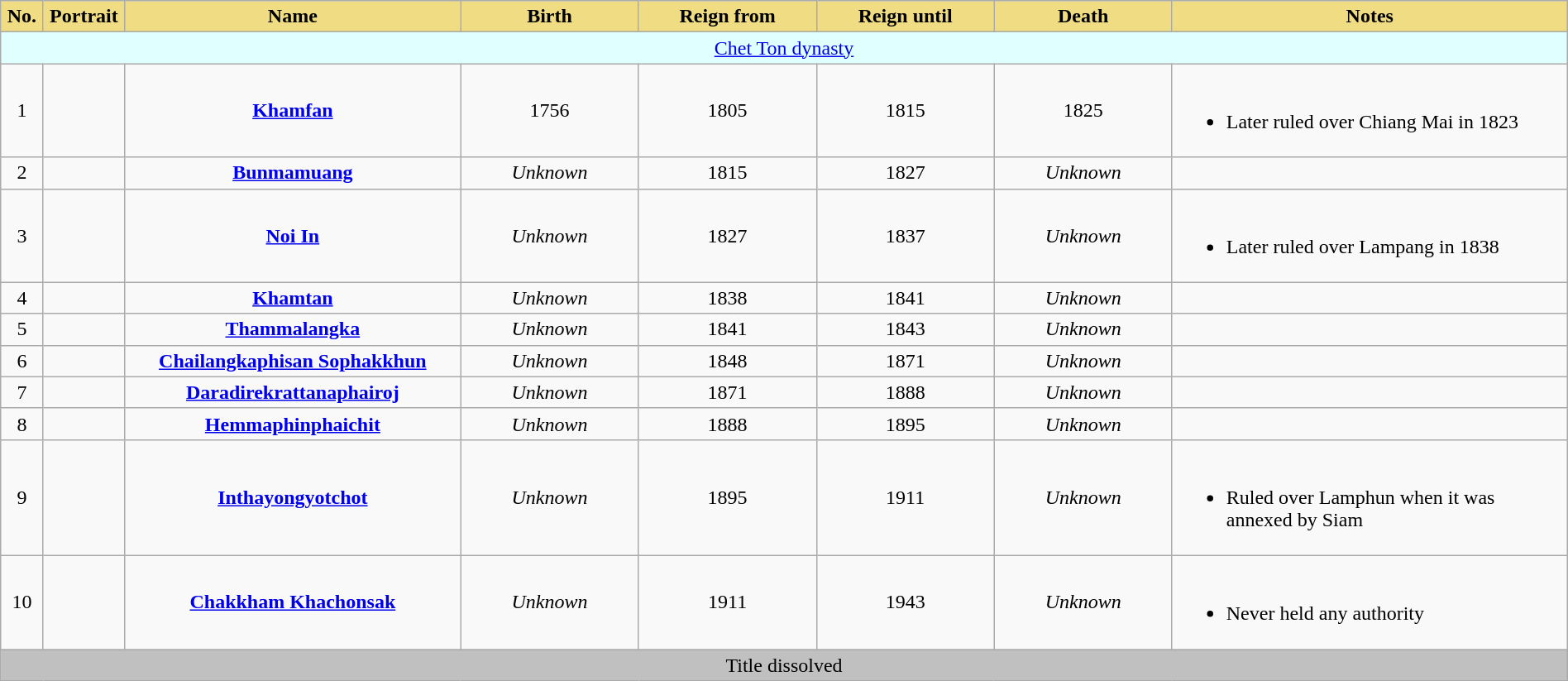<table class="wikitable" width="100%">
<tr>
<th width="1%" style="background-color:#F0DC82">No.</th>
<th width="1%" style="background-color:#F0DC82">Portrait</th>
<th width="17%" style="background-color:#F0DC82">Name</th>
<th width="9%" style="background-color:#F0DC82">Birth</th>
<th width="9%" style="background-color:#F0DC82">Reign from</th>
<th width="9%" style="background-color:#F0DC82">Reign until</th>
<th width="9%" style="background-color:#F0DC82">Death</th>
<th width="20%" style="background-color:#F0DC82">Notes</th>
</tr>
<tr>
<td colspan="8" style="text-align:center; background: #E0FFFF;"><a href='#'>Chet Ton dynasty</a></td>
</tr>
<tr>
<td style="text-align:center">1</td>
<td style="text-align:center"></td>
<td style="text-align:center"><strong><a href='#'>Khamfan</a></strong></td>
<td style="text-align:center">1756</td>
<td style="text-align:center">1805</td>
<td style="text-align:center">1815</td>
<td style="text-align:center">1825</td>
<td><br><ul><li>Later ruled over Chiang Mai in 1823</li></ul></td>
</tr>
<tr>
<td style="text-align:center">2</td>
<td style="text-align:center"></td>
<td style="text-align:center"><a href='#'><strong>Bunmamuang</strong></a></td>
<td style="text-align:center"><em>Unknown</em></td>
<td style="text-align:center">1815</td>
<td style="text-align:center">1827</td>
<td style="text-align:center"><em>Unknown</em></td>
<td></td>
</tr>
<tr>
<td style="text-align:center">3</td>
<td style="text-align:center"></td>
<td style="text-align:center"><a href='#'><strong>Noi In</strong></a></td>
<td style="text-align:center"><em>Unknown</em></td>
<td style="text-align:center">1827</td>
<td style="text-align:center">1837</td>
<td style="text-align:center"><em>Unknown</em></td>
<td><br><ul><li>Later ruled over Lampang in 1838</li></ul></td>
</tr>
<tr>
<td style="text-align:center">4</td>
<td style="text-align:center"></td>
<td style="text-align:center"><strong><a href='#'>Khamtan</a></strong></td>
<td style="text-align:center"><em>Unknown</em></td>
<td style="text-align:center">1838</td>
<td style="text-align:center">1841</td>
<td style="text-align:center"><em>Unknown</em></td>
<td></td>
</tr>
<tr>
<td style="text-align:center">5</td>
<td style="text-align:center"></td>
<td style="text-align:center"><a href='#'><strong>Thammalangka</strong></a></td>
<td style="text-align:center"><em>Unknown</em></td>
<td style="text-align:center">1841</td>
<td style="text-align:center">1843</td>
<td style="text-align:center"><em>Unknown</em></td>
<td></td>
</tr>
<tr>
<td style="text-align:center">6</td>
<td style="text-align:center"></td>
<td style="text-align:center"><a href='#'><strong>Chailangkaphisan Sophakkhun</strong></a></td>
<td style="text-align:center"><em>Unknown</em></td>
<td style="text-align:center">1848</td>
<td style="text-align:center">1871</td>
<td style="text-align:center"><em>Unknown</em></td>
<td></td>
</tr>
<tr>
<td style="text-align:center">7</td>
<td style="text-align:center"></td>
<td style="text-align:center"><a href='#'><strong>Daradirekrattanaphairoj</strong></a></td>
<td style="text-align:center"><em>Unknown</em></td>
<td style="text-align:center">1871</td>
<td style="text-align:center">1888</td>
<td style="text-align:center"><em>Unknown</em></td>
<td></td>
</tr>
<tr>
<td style="text-align:center">8</td>
<td style="text-align:center"></td>
<td style="text-align:center"><strong><a href='#'>Hemmaphinphaichit</a></strong></td>
<td style="text-align:center"><em>Unknown</em></td>
<td style="text-align:center">1888</td>
<td style="text-align:center">1895</td>
<td style="text-align:center"><em>Unknown</em></td>
<td></td>
</tr>
<tr>
<td style="text-align:center">9</td>
<td style="text-align:center"></td>
<td style="text-align:center"><strong><a href='#'>Inthayongyotchot</a></strong></td>
<td style="text-align:center"><em>Unknown</em></td>
<td style="text-align:center">1895</td>
<td style="text-align:center">1911</td>
<td style="text-align:center"><em>Unknown</em></td>
<td><br><ul><li>Ruled over Lamphun when it was annexed by Siam</li></ul></td>
</tr>
<tr>
<td style="text-align:center">10</td>
<td style="text-align:center"></td>
<td style="text-align:center"><a href='#'><strong>Chakkham Khachonsak</strong></a></td>
<td style="text-align:center"><em>Unknown</em></td>
<td style="text-align:center">1911</td>
<td style="text-align:center">1943</td>
<td style="text-align:center"><em>Unknown</em></td>
<td><br><ul><li>Never held any authority</li></ul></td>
</tr>
<tr>
<td colspan="8" style="text-align:center; background:silver">Title dissolved</td>
</tr>
</table>
